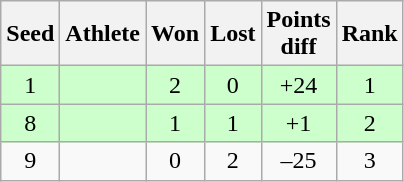<table class="wikitable">
<tr>
<th>Seed</th>
<th>Athlete</th>
<th>Won</th>
<th>Lost</th>
<th>Points<br>diff</th>
<th>Rank</th>
</tr>
<tr bgcolor="#ccffcc">
<td align="center">1</td>
<td><strong> </strong></td>
<td align="center">2</td>
<td align="center">0</td>
<td align="center">+24</td>
<td align="center">1</td>
</tr>
<tr bgcolor="#ccffcc">
<td align="center">8</td>
<td><strong></strong></td>
<td align="center">1</td>
<td align="center">1</td>
<td align="center">+1</td>
<td align="center">2</td>
</tr>
<tr>
<td align="center">9</td>
<td></td>
<td align="center">0</td>
<td align="center">2</td>
<td align="center">–25</td>
<td align="center">3</td>
</tr>
</table>
